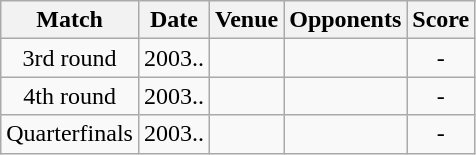<table class="wikitable" style="text-align:center;">
<tr>
<th>Match</th>
<th>Date</th>
<th>Venue</th>
<th>Opponents</th>
<th>Score</th>
</tr>
<tr>
<td>3rd round</td>
<td>2003..</td>
<td></td>
<td></td>
<td>-</td>
</tr>
<tr>
<td>4th round</td>
<td>2003..</td>
<td></td>
<td></td>
<td>-</td>
</tr>
<tr>
<td>Quarterfinals</td>
<td>2003..</td>
<td></td>
<td></td>
<td>-</td>
</tr>
</table>
